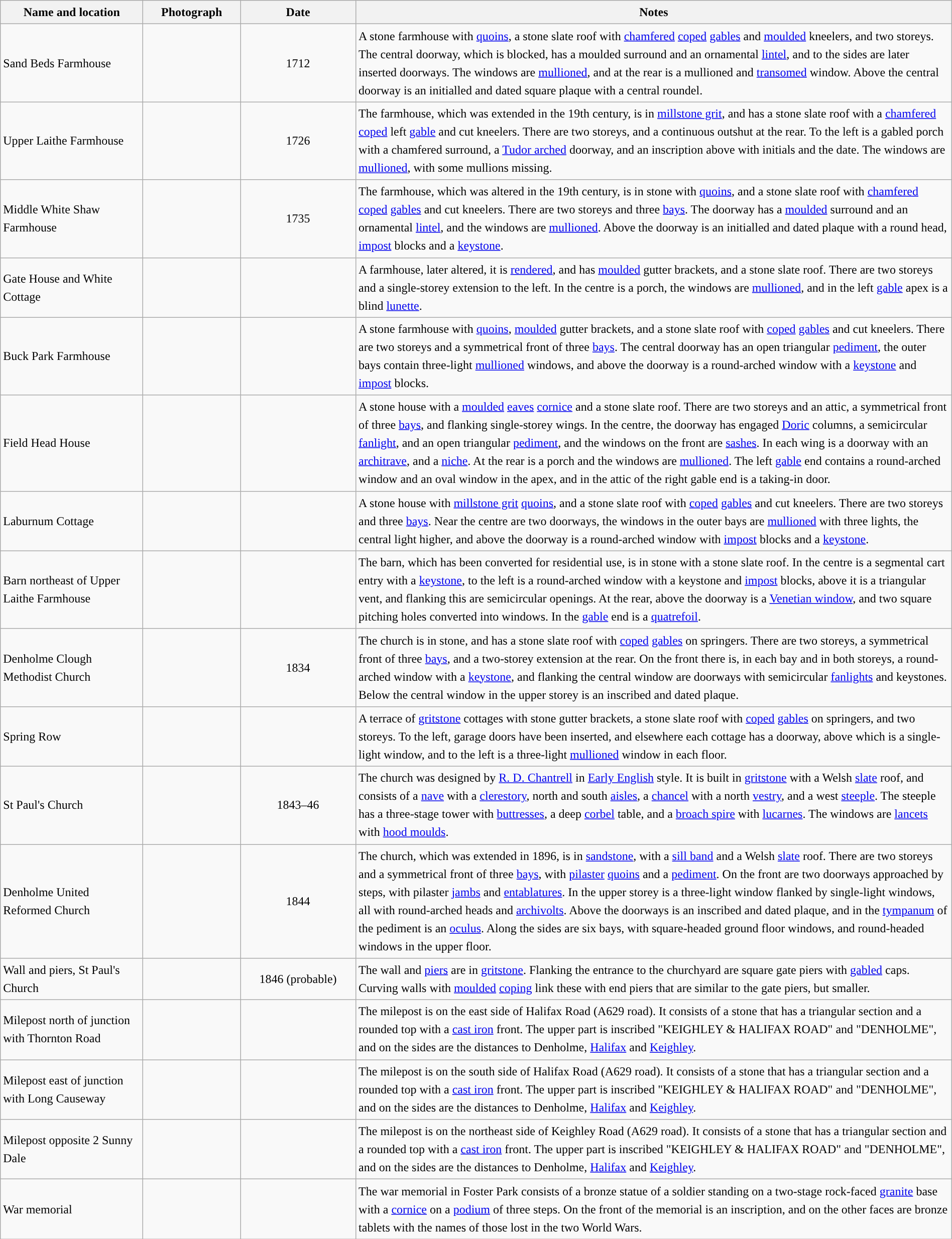<table class="wikitable sortable plainrowheaders" style="width:100%;border:0px;text-align:left;line-height:150%;">
<tr>
<th scope="col"  style="width:150px">Name and location</th>
<th scope="col"  style="width:100px" class="unsortable">Photograph</th>
<th scope="col"  style="width:120px">Date</th>
<th scope="col"  style="width:650px" class="unsortable">Notes</th>
</tr>
<tr>
<td>Sand Beds Farmhouse<br><small></small></td>
<td></td>
<td align="center">1712</td>
<td>A stone farmhouse with <a href='#'>quoins</a>, a stone slate roof with <a href='#'>chamfered</a> <a href='#'>coped</a> <a href='#'>gables</a> and <a href='#'>moulded</a> kneelers, and two storeys.  The central doorway, which is blocked, has a moulded surround and an ornamental <a href='#'>lintel</a>, and to the sides are later inserted doorways.  The windows are <a href='#'>mullioned</a>, and at the rear is a mullioned and <a href='#'>transomed</a> window.  Above the central doorway is an initialled and dated square plaque with a central roundel.</td>
</tr>
<tr>
<td>Upper Laithe Farmhouse<br><small></small></td>
<td></td>
<td align="center">1726</td>
<td>The farmhouse, which was extended in the 19th century, is in <a href='#'>millstone grit</a>, and has a stone slate roof with a <a href='#'>chamfered</a> <a href='#'>coped</a> left <a href='#'>gable</a> and cut kneelers.  There are two storeys, and a continuous outshut at the rear.  To the left is a gabled porch with a chamfered surround, a <a href='#'>Tudor arched</a> doorway, and an inscription above with initials and the date.  The windows are <a href='#'>mullioned</a>, with some mullions missing.</td>
</tr>
<tr>
<td>Middle White Shaw Farmhouse<br><small></small></td>
<td></td>
<td align="center">1735</td>
<td>The farmhouse, which was altered in the 19th century, is in stone with <a href='#'>quoins</a>, and a stone slate roof with <a href='#'>chamfered</a> <a href='#'>coped</a> <a href='#'>gables</a> and cut kneelers.  There are two storeys and three <a href='#'>bays</a>.  The doorway has a <a href='#'>moulded</a> surround and an ornamental <a href='#'>lintel</a>, and the windows are <a href='#'>mullioned</a>.  Above the doorway is an initialled and dated plaque with a round head, <a href='#'>impost</a> blocks and a <a href='#'>keystone</a>.</td>
</tr>
<tr>
<td>Gate House and White Cottage<br><small></small></td>
<td></td>
<td align="center"></td>
<td>A farmhouse, later altered, it is <a href='#'>rendered</a>, and has <a href='#'>moulded</a> gutter brackets, and a stone slate roof.  There are two storeys and a single-storey extension to the left.  In the centre is a porch, the windows are <a href='#'>mullioned</a>, and in the left <a href='#'>gable</a> apex is a blind <a href='#'>lunette</a>.</td>
</tr>
<tr>
<td>Buck Park Farmhouse<br><small></small></td>
<td></td>
<td align="center"></td>
<td>A stone farmhouse with <a href='#'>quoins</a>, <a href='#'>moulded</a> gutter brackets, and a stone slate roof with <a href='#'>coped</a> <a href='#'>gables</a> and cut kneelers.  There are two storeys and a symmetrical front of three <a href='#'>bays</a>.  The central doorway has an open triangular <a href='#'>pediment</a>, the outer bays contain three-light <a href='#'>mullioned</a> windows, and above the doorway is a round-arched window with a <a href='#'>keystone</a> and <a href='#'>impost</a> blocks.</td>
</tr>
<tr>
<td>Field Head House<br><small></small></td>
<td></td>
<td align="center"></td>
<td>A stone house with a <a href='#'>moulded</a> <a href='#'>eaves</a> <a href='#'>cornice</a> and a stone slate roof.  There are two storeys and an attic, a symmetrical front of three <a href='#'>bays</a>, and flanking single-storey wings.  In the centre, the doorway has engaged <a href='#'>Doric</a> columns, a semicircular <a href='#'>fanlight</a>, and an open triangular <a href='#'>pediment</a>, and the windows on the front are <a href='#'>sashes</a>.  In each wing is a doorway with an <a href='#'>architrave</a>, and a <a href='#'>niche</a>.  At the rear is a porch and the windows are <a href='#'>mullioned</a>.  The left <a href='#'>gable</a> end contains a round-arched window and an oval window in the apex, and in the attic of the right gable end is a taking-in door.</td>
</tr>
<tr>
<td>Laburnum Cottage<br><small></small></td>
<td></td>
<td align="center"></td>
<td>A stone house with <a href='#'>millstone grit</a> <a href='#'>quoins</a>, and a stone slate roof with <a href='#'>coped</a> <a href='#'>gables</a> and cut kneelers.  There are two storeys and three <a href='#'>bays</a>.  Near the centre are two doorways, the windows in the outer bays are <a href='#'>mullioned</a> with three lights, the central light higher, and above the doorway is a round-arched window with <a href='#'>impost</a> blocks and a <a href='#'>keystone</a>.</td>
</tr>
<tr>
<td>Barn northeast of Upper Laithe Farmhouse<br><small></small></td>
<td></td>
<td align="center"></td>
<td>The barn, which has been converted for residential use, is in stone with a stone slate roof.  In the centre is a segmental cart entry with a <a href='#'>keystone</a>, to the left is a round-arched window with a keystone and <a href='#'>impost</a> blocks, above it is a triangular vent, and flanking this are semicircular openings.  At the rear, above the doorway is a <a href='#'>Venetian window</a>, and two square pitching holes converted into windows.  In the <a href='#'>gable</a> end is a <a href='#'>quatrefoil</a>.</td>
</tr>
<tr>
<td>Denholme Clough Methodist Church<br><small></small></td>
<td></td>
<td align="center">1834</td>
<td>The church is in stone, and has a stone slate roof with <a href='#'>coped</a> <a href='#'>gables</a> on springers.  There are two storeys, a symmetrical front of three <a href='#'>bays</a>, and a two-storey extension at the rear.  On the front there is, in each bay and in both storeys, a round-arched window with a <a href='#'>keystone</a>, and flanking the central window are doorways with semicircular <a href='#'>fanlights</a> and keystones.  Below the central window in the upper storey is an inscribed and dated plaque.</td>
</tr>
<tr>
<td>Spring Row<br><small></small></td>
<td></td>
<td align="center"></td>
<td>A terrace of <a href='#'>gritstone</a> cottages with stone gutter brackets, a stone slate roof with <a href='#'>coped</a> <a href='#'>gables</a> on springers, and two storeys.  To the left, garage doors have been inserted, and elsewhere each cottage has a doorway, above which is a single-light window, and to the left is a three-light <a href='#'>mullioned</a> window in each floor.</td>
</tr>
<tr>
<td>St Paul's Church<br><small></small></td>
<td></td>
<td align="center">1843–46</td>
<td>The church was designed by <a href='#'>R. D. Chantrell</a> in <a href='#'>Early English</a> style.  It is built in <a href='#'>gritstone</a> with a Welsh <a href='#'>slate</a> roof, and consists of a <a href='#'>nave</a> with a <a href='#'>clerestory</a>, north and south <a href='#'>aisles</a>, a <a href='#'>chancel</a> with a north <a href='#'>vestry</a>, and a west <a href='#'>steeple</a>.  The steeple has a three-stage tower with <a href='#'>buttresses</a>, a deep <a href='#'>corbel</a> table, and a <a href='#'>broach spire</a> with <a href='#'>lucarnes</a>.  The windows are <a href='#'>lancets</a> with <a href='#'>hood moulds</a>.</td>
</tr>
<tr>
<td>Denholme United Reformed Church<br><small></small></td>
<td></td>
<td align="center">1844</td>
<td>The church, which was extended in 1896, is in <a href='#'>sandstone</a>, with a <a href='#'>sill band</a> and a Welsh <a href='#'>slate</a> roof.  There are two storeys and a symmetrical front of three <a href='#'>bays</a>, with <a href='#'>pilaster</a> <a href='#'>quoins</a> and a <a href='#'>pediment</a>.  On the front are two doorways approached by steps, with pilaster <a href='#'>jambs</a> and <a href='#'>entablatures</a>.  In the upper storey is a three-light window flanked by single-light windows, all with round-arched heads and <a href='#'>archivolts</a>.  Above the doorways is an inscribed and dated plaque, and in the <a href='#'>tympanum</a> of the pediment is an <a href='#'>oculus</a>.  Along the sides are six bays, with square-headed ground floor windows, and round-headed windows in the upper floor.</td>
</tr>
<tr>
<td>Wall and piers, St Paul's Church<br><small></small></td>
<td></td>
<td align="center">1846 (probable)</td>
<td>The wall and <a href='#'>piers</a> are in <a href='#'>gritstone</a>.  Flanking the entrance to the churchyard are square gate piers with <a href='#'>gabled</a> caps.  Curving walls with <a href='#'>moulded</a> <a href='#'>coping</a> link these with end piers that are similar to the gate piers, but smaller.</td>
</tr>
<tr>
<td>Milepost north of junction with Thornton Road<br><small></small></td>
<td></td>
<td align="center"></td>
<td>The milepost is on the east side of Halifax Road (A629 road).  It consists of a stone that has a triangular section and a rounded top with a <a href='#'>cast iron</a> front.  The upper part is inscribed "KEIGHLEY & HALIFAX ROAD" and "DENHOLME", and on the sides are the distances to Denholme, <a href='#'>Halifax</a> and <a href='#'>Keighley</a>.</td>
</tr>
<tr>
<td>Milepost east of junction with Long Causeway<br><small></small></td>
<td></td>
<td align="center"></td>
<td>The milepost is on the south side of Halifax Road (A629 road).  It consists of a stone that has a triangular section and a rounded top with a <a href='#'>cast iron</a> front.  The upper part is inscribed "KEIGHLEY & HALIFAX ROAD" and "DENHOLME", and on the sides are the distances to Denholme, <a href='#'>Halifax</a> and <a href='#'>Keighley</a>.</td>
</tr>
<tr>
<td>Milepost opposite 2 Sunny Dale<br><small></small></td>
<td></td>
<td align="center"></td>
<td>The milepost is on the northeast side of Keighley Road (A629 road).  It consists of a stone that has a triangular section and a rounded top with a <a href='#'>cast iron</a> front.  The upper part is inscribed "KEIGHLEY & HALIFAX ROAD" and "DENHOLME", and on the sides are the distances to Denholme, <a href='#'>Halifax</a> and <a href='#'>Keighley</a>.</td>
</tr>
<tr>
<td>War memorial<br><small></small></td>
<td></td>
<td align="center"></td>
<td>The war memorial in Foster Park consists of a bronze statue of a soldier standing on a two-stage rock-faced <a href='#'>granite</a> base with a <a href='#'>cornice</a> on a <a href='#'>podium</a> of three steps.  On the front of the memorial is an inscription, and on the other faces are bronze tablets with the names of those lost in the two World Wars.</td>
</tr>
<tr>
</tr>
</table>
